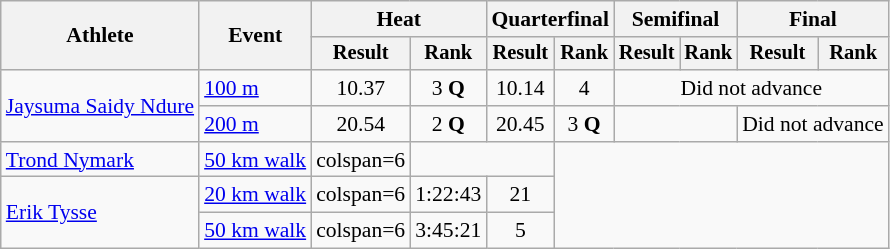<table class=wikitable style="font-size:90%">
<tr>
<th rowspan="2">Athlete</th>
<th rowspan="2">Event</th>
<th colspan="2">Heat</th>
<th colspan="2">Quarterfinal</th>
<th colspan="2">Semifinal</th>
<th colspan="2">Final</th>
</tr>
<tr style="font-size:95%">
<th>Result</th>
<th>Rank</th>
<th>Result</th>
<th>Rank</th>
<th>Result</th>
<th>Rank</th>
<th>Result</th>
<th>Rank</th>
</tr>
<tr align=center>
<td align=left rowspan=2><a href='#'>Jaysuma Saidy Ndure</a></td>
<td align=left><a href='#'>100 m</a></td>
<td>10.37</td>
<td>3 <strong>Q</strong></td>
<td>10.14</td>
<td>4</td>
<td colspan=4>Did not advance</td>
</tr>
<tr align=center>
<td align=left><a href='#'>200 m</a></td>
<td>20.54</td>
<td>2 <strong>Q</strong></td>
<td>20.45</td>
<td>3 <strong>Q</strong></td>
<td colspan=2></td>
<td colspan=2>Did not advance</td>
</tr>
<tr align=center>
<td align=left><a href='#'>Trond Nymark</a></td>
<td align=left><a href='#'>50 km walk</a></td>
<td>colspan=6 </td>
<td colspan=2></td>
</tr>
<tr align=center>
<td align=left rowspan=2><a href='#'>Erik Tysse</a></td>
<td align=left><a href='#'>20 km walk</a></td>
<td>colspan=6 </td>
<td>1:22:43</td>
<td>21</td>
</tr>
<tr align=center>
<td align=left><a href='#'>50 km walk</a></td>
<td>colspan=6 </td>
<td>3:45:21</td>
<td>5</td>
</tr>
</table>
